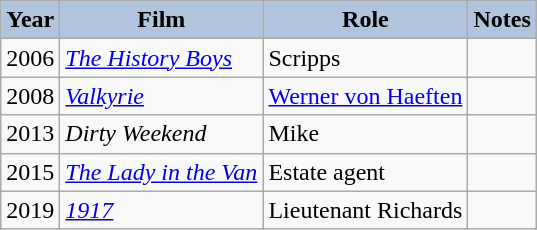<table class="wikitable">
<tr>
<th style="background:#B0C4DE;">Year</th>
<th style="background:#B0C4DE;">Film</th>
<th style="background:#B0C4DE;">Role</th>
<th style="background:#B0C4DE;">Notes</th>
</tr>
<tr>
<td rowspan="1">2006</td>
<td><em><a href='#'>The History Boys</a></em></td>
<td>Scripps</td>
<td></td>
</tr>
<tr>
<td rowspan="1">2008</td>
<td><em><a href='#'>Valkyrie</a></em></td>
<td><a href='#'>Werner von Haeften</a></td>
<td></td>
</tr>
<tr>
<td>2013</td>
<td><em>Dirty Weekend</em></td>
<td>Mike</td>
<td></td>
</tr>
<tr>
<td>2015</td>
<td><em><a href='#'>The Lady in the Van</a></em></td>
<td>Estate agent</td>
<td></td>
</tr>
<tr>
<td>2019</td>
<td><em><a href='#'>1917</a></em></td>
<td>Lieutenant Richards</td>
<td></td>
</tr>
</table>
